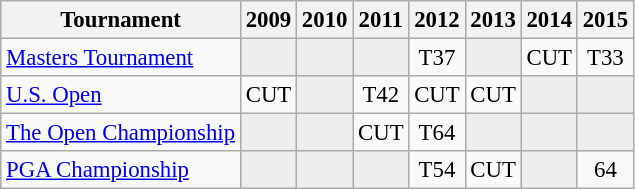<table class="wikitable" style="font-size:95%;text-align:center;">
<tr>
<th>Tournament</th>
<th>2009</th>
<th>2010</th>
<th>2011</th>
<th>2012</th>
<th>2013</th>
<th>2014</th>
<th>2015</th>
</tr>
<tr>
<td align=left><a href='#'>Masters Tournament</a></td>
<td style="background:#eeeeee;"></td>
<td style="background:#eeeeee;"></td>
<td style="background:#eeeeee;"></td>
<td>T37</td>
<td style="background:#eeeeee;"></td>
<td>CUT</td>
<td>T33</td>
</tr>
<tr>
<td align=left><a href='#'>U.S. Open</a></td>
<td>CUT</td>
<td style="background:#eeeeee;"></td>
<td>T42</td>
<td>CUT</td>
<td>CUT</td>
<td style="background:#eeeeee;"></td>
<td style="background:#eeeeee;"></td>
</tr>
<tr>
<td align=left><a href='#'>The Open Championship</a></td>
<td style="background:#eeeeee;"></td>
<td style="background:#eeeeee;"></td>
<td>CUT</td>
<td>T64</td>
<td style="background:#eeeeee;"></td>
<td style="background:#eeeeee;"></td>
<td style="background:#eeeeee;"></td>
</tr>
<tr>
<td align=left><a href='#'>PGA Championship</a></td>
<td style="background:#eeeeee;"></td>
<td style="background:#eeeeee;"></td>
<td style="background:#eeeeee;"></td>
<td>T54</td>
<td>CUT</td>
<td style="background:#eeeeee;"></td>
<td>64</td>
</tr>
</table>
